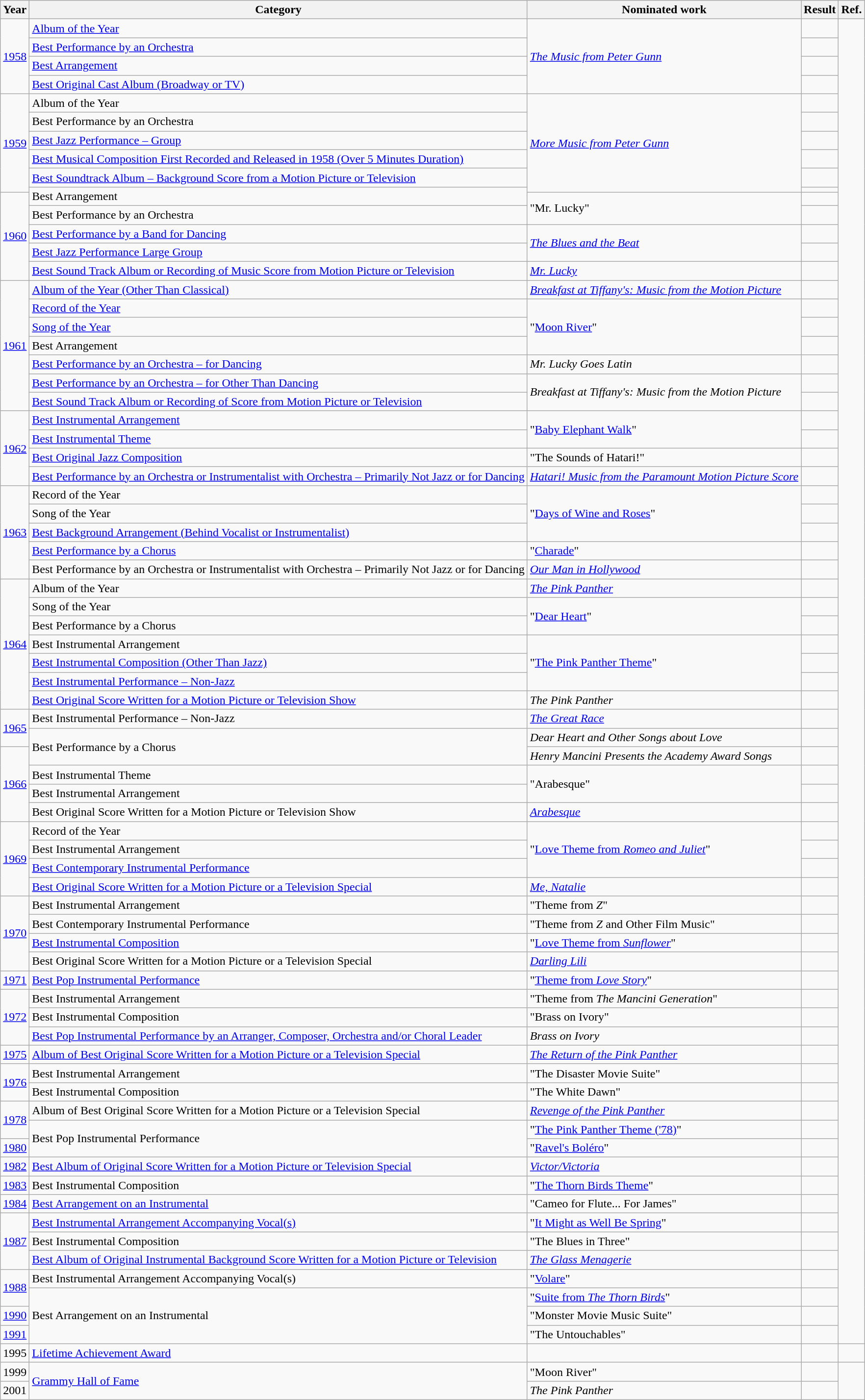<table class="wikitable">
<tr>
<th>Year</th>
<th>Category</th>
<th>Nominated work</th>
<th>Result</th>
<th>Ref.</th>
</tr>
<tr>
<td rowspan="4"><a href='#'>1958</a></td>
<td><a href='#'>Album of the Year</a></td>
<td rowspan="4"><em><a href='#'>The Music from Peter Gunn</a></em></td>
<td></td>
<td align="center" rowspan="72"></td>
</tr>
<tr>
<td><a href='#'>Best Performance by an Orchestra</a></td>
<td></td>
</tr>
<tr>
<td><a href='#'>Best Arrangement</a></td>
<td></td>
</tr>
<tr>
<td><a href='#'>Best Original Cast Album (Broadway or TV)</a></td>
<td></td>
</tr>
<tr>
<td rowspan="6"><a href='#'>1959</a></td>
<td>Album of the Year</td>
<td rowspan="6"><em><a href='#'>More Music from Peter Gunn</a></em></td>
<td></td>
</tr>
<tr>
<td>Best Performance by an Orchestra</td>
<td></td>
</tr>
<tr>
<td><a href='#'>Best Jazz Performance – Group</a></td>
<td></td>
</tr>
<tr>
<td><a href='#'>Best Musical Composition First Recorded and Released in 1958 (Over 5 Minutes Duration)</a></td>
<td></td>
</tr>
<tr>
<td><a href='#'>Best Soundtrack Album – Background Score from a Motion Picture or Television</a></td>
<td></td>
</tr>
<tr>
<td rowspan="2">Best Arrangement</td>
<td></td>
</tr>
<tr>
<td rowspan="5"><a href='#'>1960</a></td>
<td rowspan="2">"Mr. Lucky"</td>
<td></td>
</tr>
<tr>
<td>Best Performance by an Orchestra</td>
<td></td>
</tr>
<tr>
<td><a href='#'>Best Performance by a Band for Dancing</a></td>
<td rowspan="2"><em><a href='#'>The Blues and the Beat</a></em></td>
<td></td>
</tr>
<tr>
<td><a href='#'>Best Jazz Performance Large Group</a></td>
<td></td>
</tr>
<tr>
<td><a href='#'>Best Sound Track Album or Recording of Music Score from Motion Picture or Television</a></td>
<td><em><a href='#'>Mr. Lucky</a></em></td>
<td></td>
</tr>
<tr>
<td rowspan="7"><a href='#'>1961</a></td>
<td><a href='#'>Album of the Year (Other Than Classical)</a></td>
<td><em><a href='#'>Breakfast at Tiffany's: Music from the Motion Picture</a></em></td>
<td></td>
</tr>
<tr>
<td><a href='#'>Record of the Year</a></td>
<td rowspan="3">"<a href='#'>Moon River</a>"</td>
<td></td>
</tr>
<tr>
<td><a href='#'>Song of the Year</a></td>
<td></td>
</tr>
<tr>
<td>Best Arrangement</td>
<td></td>
</tr>
<tr>
<td><a href='#'>Best Performance by an Orchestra – for Dancing</a></td>
<td><em>Mr. Lucky Goes Latin</em></td>
<td></td>
</tr>
<tr>
<td><a href='#'>Best Performance by an Orchestra – for Other Than Dancing</a></td>
<td rowspan="2"><em>Breakfast at Tiffany's: Music from the Motion Picture</em></td>
<td></td>
</tr>
<tr>
<td><a href='#'>Best Sound Track Album or Recording of Score from Motion Picture or Television</a></td>
<td></td>
</tr>
<tr>
<td rowspan="4"><a href='#'>1962</a></td>
<td><a href='#'>Best Instrumental Arrangement</a></td>
<td rowspan="2">"<a href='#'>Baby Elephant Walk</a>"</td>
<td></td>
</tr>
<tr>
<td><a href='#'>Best Instrumental Theme</a></td>
<td></td>
</tr>
<tr>
<td><a href='#'>Best Original Jazz Composition</a></td>
<td>"The Sounds of Hatari!"</td>
<td></td>
</tr>
<tr>
<td><a href='#'>Best Performance by an Orchestra or Instrumentalist with Orchestra – Primarily Not Jazz or for Dancing</a></td>
<td><em><a href='#'>Hatari! Music from the Paramount Motion Picture Score</a></em></td>
<td></td>
</tr>
<tr>
<td rowspan="5"><a href='#'>1963</a></td>
<td>Record of the Year</td>
<td rowspan="3">"<a href='#'>Days of Wine and Roses</a>"</td>
<td></td>
</tr>
<tr>
<td>Song of the Year</td>
<td></td>
</tr>
<tr>
<td><a href='#'>Best Background Arrangement (Behind Vocalist or Instrumentalist)</a></td>
<td></td>
</tr>
<tr>
<td><a href='#'>Best Performance by a Chorus</a></td>
<td>"<a href='#'>Charade</a>"</td>
<td></td>
</tr>
<tr>
<td>Best Performance by an Orchestra or Instrumentalist with Orchestra – Primarily Not Jazz or for Dancing</td>
<td><em><a href='#'>Our Man in Hollywood</a></em></td>
<td></td>
</tr>
<tr>
<td rowspan="7"><a href='#'>1964</a></td>
<td>Album of the Year</td>
<td><em><a href='#'>The Pink Panther</a></em></td>
<td></td>
</tr>
<tr>
<td>Song of the Year</td>
<td rowspan="2">"<a href='#'>Dear Heart</a>"</td>
<td></td>
</tr>
<tr>
<td>Best Performance by a Chorus</td>
<td></td>
</tr>
<tr>
<td>Best Instrumental Arrangement</td>
<td rowspan="3">"<a href='#'>The Pink Panther Theme</a>"</td>
<td></td>
</tr>
<tr>
<td><a href='#'>Best Instrumental Composition (Other Than Jazz)</a></td>
<td></td>
</tr>
<tr>
<td><a href='#'>Best Instrumental Performance – Non-Jazz</a></td>
<td></td>
</tr>
<tr>
<td><a href='#'>Best Original Score Written for a Motion Picture or Television Show</a></td>
<td><em>The Pink Panther</em></td>
<td></td>
</tr>
<tr>
<td rowspan="2"><a href='#'>1965</a></td>
<td>Best Instrumental Performance – Non-Jazz</td>
<td><em><a href='#'>The Great Race</a></em></td>
<td></td>
</tr>
<tr>
<td rowspan="2">Best Performance by a Chorus</td>
<td><em>Dear Heart and Other Songs about Love</em></td>
<td></td>
</tr>
<tr>
<td rowspan="4"><a href='#'>1966</a></td>
<td><em>Henry Mancini Presents the Academy Award Songs</em></td>
<td></td>
</tr>
<tr>
<td>Best Instrumental Theme</td>
<td rowspan="2">"Arabesque"</td>
<td></td>
</tr>
<tr>
<td>Best Instrumental Arrangement</td>
<td></td>
</tr>
<tr>
<td>Best Original Score Written for a Motion Picture or Television Show</td>
<td><em><a href='#'>Arabesque</a></em></td>
<td></td>
</tr>
<tr>
<td rowspan="4"><a href='#'>1969</a></td>
<td>Record of the Year</td>
<td rowspan="3">"<a href='#'>Love Theme from <em>Romeo and Juliet</em></a>"</td>
<td></td>
</tr>
<tr>
<td>Best Instrumental Arrangement</td>
<td></td>
</tr>
<tr>
<td><a href='#'>Best Contemporary Instrumental Performance</a></td>
<td></td>
</tr>
<tr>
<td><a href='#'>Best Original Score Written for a Motion Picture or a Television Special</a></td>
<td><em><a href='#'>Me, Natalie</a></em></td>
<td></td>
</tr>
<tr>
<td rowspan="4"><a href='#'>1970</a></td>
<td>Best Instrumental Arrangement</td>
<td>"Theme from <em>Z</em>"</td>
<td></td>
</tr>
<tr>
<td>Best Contemporary Instrumental Performance</td>
<td>"Theme from <em>Z</em> and Other Film Music"</td>
<td></td>
</tr>
<tr>
<td><a href='#'>Best Instrumental Composition</a></td>
<td>"<a href='#'>Love Theme from <em>Sunflower</em></a>"</td>
<td></td>
</tr>
<tr>
<td>Best Original Score Written for a Motion Picture or a Television Special</td>
<td><em><a href='#'>Darling Lili</a></em></td>
<td></td>
</tr>
<tr>
<td><a href='#'>1971</a></td>
<td><a href='#'>Best Pop Instrumental Performance</a></td>
<td>"<a href='#'>Theme from <em>Love Story</em></a>"</td>
<td></td>
</tr>
<tr>
<td rowspan="3"><a href='#'>1972</a></td>
<td>Best Instrumental Arrangement</td>
<td>"Theme from <em>The Mancini Generation</em>"</td>
<td></td>
</tr>
<tr>
<td>Best Instrumental Composition</td>
<td>"Brass on Ivory"</td>
<td></td>
</tr>
<tr>
<td><a href='#'>Best Pop Instrumental Performance by an Arranger, Composer, Orchestra and/or Choral Leader</a></td>
<td><em>Brass on Ivory</em></td>
<td></td>
</tr>
<tr>
<td><a href='#'>1975</a></td>
<td><a href='#'>Album of Best Original Score Written for a Motion Picture or a Television Special</a></td>
<td><em><a href='#'>The Return of the Pink Panther</a></em></td>
<td></td>
</tr>
<tr>
<td rowspan="2"><a href='#'>1976</a></td>
<td>Best Instrumental Arrangement</td>
<td>"The Disaster Movie Suite"</td>
<td></td>
</tr>
<tr>
<td>Best Instrumental Composition</td>
<td>"The White Dawn"</td>
<td></td>
</tr>
<tr>
<td rowspan="2"><a href='#'>1978</a></td>
<td>Album of Best Original Score Written for a Motion Picture or a Television Special</td>
<td><em><a href='#'>Revenge of the Pink Panther</a></em></td>
<td></td>
</tr>
<tr>
<td rowspan="2">Best Pop Instrumental Performance</td>
<td>"<a href='#'>The Pink Panther Theme ('78)</a>"</td>
<td></td>
</tr>
<tr>
<td><a href='#'>1980</a></td>
<td>"<a href='#'>Ravel's Boléro</a>"</td>
<td></td>
</tr>
<tr>
<td><a href='#'>1982</a></td>
<td><a href='#'>Best Album of Original Score Written for a Motion Picture or Television Special</a></td>
<td><em><a href='#'>Victor/Victoria</a></em></td>
<td></td>
</tr>
<tr>
<td><a href='#'>1983</a></td>
<td>Best Instrumental Composition</td>
<td>"<a href='#'>The Thorn Birds Theme</a>"</td>
<td></td>
</tr>
<tr>
<td><a href='#'>1984</a></td>
<td><a href='#'>Best Arrangement on an Instrumental</a></td>
<td>"Cameo for Flute... For James"</td>
<td></td>
</tr>
<tr>
<td rowspan="3"><a href='#'>1987</a></td>
<td><a href='#'>Best Instrumental Arrangement Accompanying Vocal(s)</a></td>
<td>"<a href='#'>It Might as Well Be Spring</a>"</td>
<td></td>
</tr>
<tr>
<td>Best Instrumental Composition</td>
<td>"The Blues in Three"</td>
<td></td>
</tr>
<tr>
<td><a href='#'>Best Album of Original Instrumental Background Score Written for a Motion Picture or Television</a></td>
<td><em><a href='#'>The Glass Menagerie</a></em></td>
<td></td>
</tr>
<tr>
<td rowspan="2"><a href='#'>1988</a></td>
<td>Best Instrumental Arrangement Accompanying Vocal(s)</td>
<td>"<a href='#'>Volare</a>"</td>
<td></td>
</tr>
<tr>
<td rowspan="3">Best Arrangement on an Instrumental</td>
<td>"<a href='#'>Suite from <em>The Thorn Birds</em></a>"</td>
<td></td>
</tr>
<tr>
<td><a href='#'>1990</a></td>
<td>"Monster Movie Music Suite"</td>
<td></td>
</tr>
<tr>
<td><a href='#'>1991</a></td>
<td>"The Untouchables"</td>
<td></td>
</tr>
<tr>
<td>1995</td>
<td><a href='#'>Lifetime Achievement Award</a></td>
<td></td>
<td></td>
<td align="center"></td>
</tr>
<tr>
<td>1999</td>
<td rowspan="2"><a href='#'>Grammy Hall of Fame</a></td>
<td>"Moon River"</td>
<td></td>
<td align="center" rowspan="2"></td>
</tr>
<tr>
<td>2001</td>
<td><em>The Pink Panther</em></td>
<td></td>
</tr>
</table>
